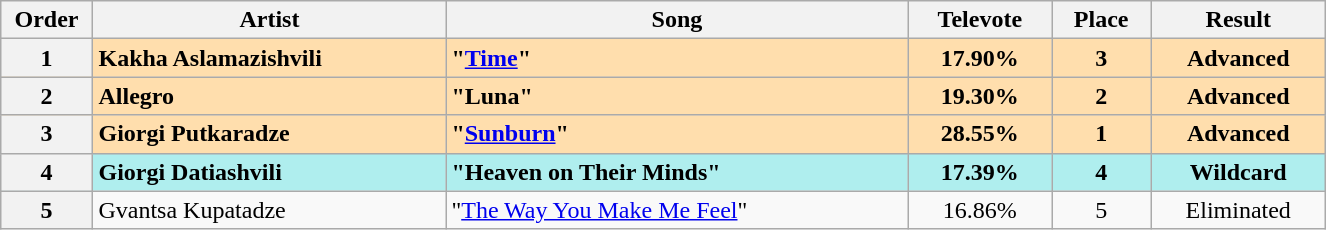<table class="sortable wikitable plainrowheaders" style="margin: 1em auto 1em auto; text-align:left; width:70%">
<tr>
<th width="7%">Order</th>
<th scope="col">Artist</th>
<th scope="col">Song</th>
<th scope="col">Televote</th>
<th scope="col">Place</th>
<th scope="col">Result</th>
</tr>
<tr style="font-weight:bold; background:navajowhite">
<th scope="row" style="text-align:center">1</th>
<td>Kakha Aslamazishvili</td>
<td>"<a href='#'>Time</a>"</td>
<td align="center">17.90%</td>
<td align="center">3</td>
<td align="center">Advanced</td>
</tr>
<tr style="font-weight:bold; background:navajowhite">
<th scope="row" style="text-align:center">2</th>
<td>Allegro</td>
<td>"Luna"</td>
<td align="center">19.30%</td>
<td align="center">2</td>
<td align="center">Advanced</td>
</tr>
<tr style="font-weight:bold; background:navajowhite">
<th scope="row" style="text-align:center">3</th>
<td>Giorgi Putkaradze</td>
<td>"<a href='#'>Sunburn</a>"</td>
<td align="center">28.55%</td>
<td align="center">1</td>
<td align="center">Advanced</td>
</tr>
<tr style="font-weight:bold; background:paleturquoise">
<th scope="row" style="text-align:center">4</th>
<td>Giorgi Datiashvili</td>
<td>"Heaven on Their Minds"</td>
<td align="center">17.39%</td>
<td align="center">4</td>
<td align="center">Wildcard</td>
</tr>
<tr>
<th scope="row" style="text-align:center">5</th>
<td>Gvantsa Kupatadze</td>
<td>"<a href='#'>The Way You Make Me Feel</a>"</td>
<td align="center">16.86%</td>
<td align="center">5</td>
<td align="center">Eliminated</td>
</tr>
</table>
